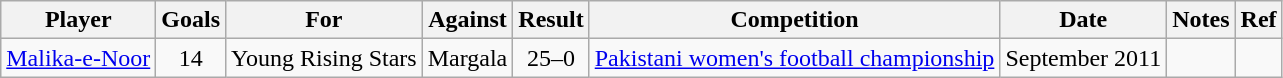<table class="wikitable" style="text-align:center;">
<tr>
<th>Player</th>
<th>Goals</th>
<th>For</th>
<th>Against</th>
<th>Result</th>
<th>Competition</th>
<th>Date</th>
<th>Notes</th>
<th>Ref</th>
</tr>
<tr>
<td align="left"><a href='#'>Malika-e-Noor</a></td>
<td>14</td>
<td>Young Rising Stars</td>
<td>Margala</td>
<td>25–0</td>
<td><a href='#'>Pakistani women's football championship</a></td>
<td>September 2011</td>
<td></td>
<td></td>
</tr>
</table>
